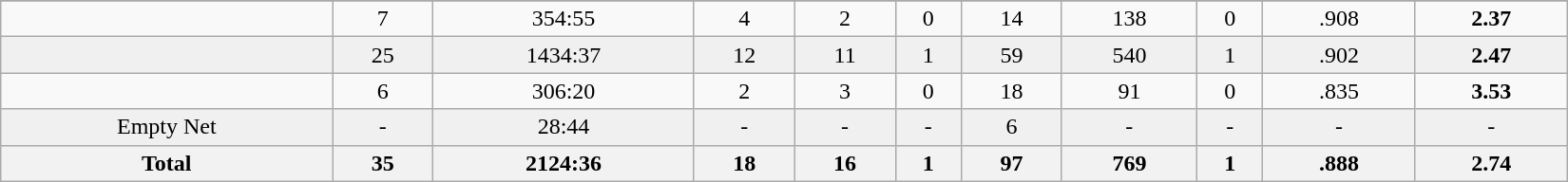<table class="wikitable sortable" width=1100>
<tr align="center">
</tr>
<tr align="center" bgcolor="">
<td></td>
<td>7</td>
<td>354:55</td>
<td>4</td>
<td>2</td>
<td>0</td>
<td>14</td>
<td>138</td>
<td>0</td>
<td>.908</td>
<td><strong>2.37</strong></td>
</tr>
<tr align="center" bgcolor="f0f0f0">
<td></td>
<td>25</td>
<td>1434:37</td>
<td>12</td>
<td>11</td>
<td>1</td>
<td>59</td>
<td>540</td>
<td>1</td>
<td>.902</td>
<td><strong>2.47</strong></td>
</tr>
<tr align="center" bgcolor="">
<td></td>
<td>6</td>
<td>306:20</td>
<td>2</td>
<td>3</td>
<td>0</td>
<td>18</td>
<td>91</td>
<td>0</td>
<td>.835</td>
<td><strong>3.53</strong></td>
</tr>
<tr align="center" bgcolor="f0f0f0">
<td>Empty Net</td>
<td>-</td>
<td>28:44</td>
<td>-</td>
<td>-</td>
<td>-</td>
<td>6</td>
<td>-</td>
<td>-</td>
<td>-</td>
<td>-</td>
</tr>
<tr>
<th>Total</th>
<th>35</th>
<th>2124:36</th>
<th>18</th>
<th>16</th>
<th>1</th>
<th>97</th>
<th>769</th>
<th>1</th>
<th>.888</th>
<th>2.74</th>
</tr>
</table>
